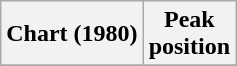<table class="wikitable plainrowheaders" style="text-align:center">
<tr>
<th scope="col">Chart (1980)</th>
<th scope="col">Peak<br>position</th>
</tr>
<tr>
</tr>
</table>
